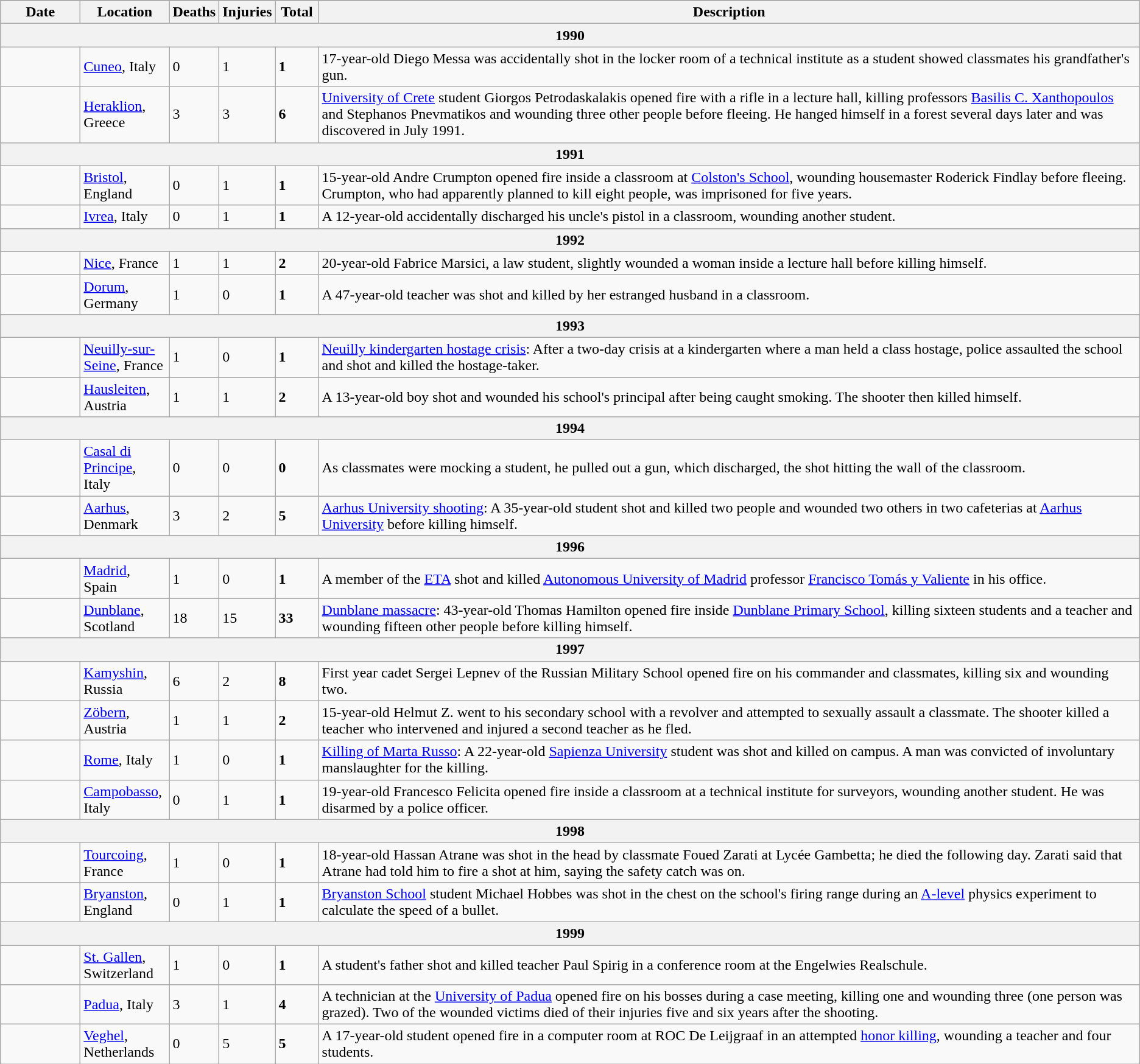<table class="sortable wikitable" style="font-size:100%;" id="1990s">
<tr>
</tr>
<tr>
<th style="width:80px;">Date</th>
<th style="width:90px;">Location</th>
<th style="width:40px;">Deaths</th>
<th style="width:40px;">Injuries</th>
<th style="width:40px;">Total</th>
<th class="unsortable">Description</th>
</tr>
<tr>
<th colspan="7">1990 </th>
</tr>
<tr>
<td></td>
<td><a href='#'>Cuneo</a>, Italy</td>
<td>0</td>
<td>1</td>
<td><strong>1</strong></td>
<td>17-year-old Diego Messa was accidentally shot in the locker room of a technical institute as a student showed classmates his grandfather's gun.</td>
</tr>
<tr>
<td></td>
<td><a href='#'>Heraklion</a>, Greece</td>
<td>3</td>
<td>3</td>
<td><strong>6</strong></td>
<td><a href='#'>University of Crete</a> student Giorgos Petrodaskalakis opened fire with a rifle in a lecture hall, killing professors <a href='#'>Basilis C. Xanthopoulos</a> and Stephanos Pnevmatikos and wounding three other people before fleeing. He hanged himself in a forest several days later and was discovered in July 1991.</td>
</tr>
<tr>
<th colspan="7">1991 </th>
</tr>
<tr>
<td></td>
<td><a href='#'>Bristol</a>, England</td>
<td>0</td>
<td>1</td>
<td><strong>1</strong></td>
<td>15-year-old Andre Crumpton opened fire inside a classroom at <a href='#'>Colston's School</a>, wounding housemaster Roderick Findlay before fleeing. Crumpton, who had apparently planned to kill eight people, was imprisoned for five years.</td>
</tr>
<tr>
<td></td>
<td><a href='#'>Ivrea</a>, Italy</td>
<td>0</td>
<td>1</td>
<td><strong>1</strong></td>
<td>A 12-year-old accidentally discharged his uncle's pistol in a classroom, wounding another student.</td>
</tr>
<tr>
<th colspan="7">1992 </th>
</tr>
<tr>
<td></td>
<td><a href='#'>Nice</a>, France</td>
<td>1</td>
<td>1</td>
<td><strong>2</strong></td>
<td>20-year-old Fabrice Marsici, a law student, slightly wounded a woman inside a lecture hall before killing himself.</td>
</tr>
<tr>
<td></td>
<td><a href='#'>Dorum</a>, Germany</td>
<td>1</td>
<td>0</td>
<td><strong>1</strong></td>
<td>A 47-year-old teacher was shot and killed by her estranged husband in a classroom.</td>
</tr>
<tr>
<th colspan="7">1993 </th>
</tr>
<tr>
<td></td>
<td><a href='#'>Neuilly-sur-Seine</a>, France</td>
<td>1</td>
<td>0</td>
<td><strong>1</strong></td>
<td><a href='#'>Neuilly kindergarten hostage crisis</a>: After a two-day crisis at a kindergarten where a man held a class hostage, police assaulted the school and shot and killed the hostage-taker.</td>
</tr>
<tr>
<td></td>
<td><a href='#'>Hausleiten</a>, Austria</td>
<td>1</td>
<td>1</td>
<td><strong>2</strong></td>
<td>A 13-year-old boy shot and wounded his school's principal after being caught smoking. The shooter then killed himself.</td>
</tr>
<tr>
<th colspan="7">1994 </th>
</tr>
<tr>
<td></td>
<td><a href='#'>Casal di Principe</a>, Italy</td>
<td>0</td>
<td>0</td>
<td><strong>0</strong></td>
<td>As classmates were mocking a student, he pulled out a gun, which discharged, the shot hitting the wall of the classroom.</td>
</tr>
<tr>
<td></td>
<td><a href='#'>Aarhus</a>, Denmark</td>
<td>3</td>
<td>2</td>
<td><strong>5</strong></td>
<td><a href='#'>Aarhus University shooting</a>: A 35-year-old student shot and killed two people and wounded two others in two cafeterias at <a href='#'>Aarhus University</a> before killing himself.</td>
</tr>
<tr>
<th colspan="7">1996 </th>
</tr>
<tr>
<td></td>
<td><a href='#'>Madrid</a>, Spain</td>
<td>1</td>
<td>0</td>
<td><strong>1</strong></td>
<td>A member of the <a href='#'>ETA</a> shot and killed <a href='#'>Autonomous University of Madrid</a> professor <a href='#'>Francisco Tomás y Valiente</a> in his office.</td>
</tr>
<tr>
<td></td>
<td><a href='#'>Dunblane</a>, Scotland</td>
<td>18</td>
<td>15</td>
<td><strong>33</strong></td>
<td><a href='#'>Dunblane massacre</a>: 43-year-old Thomas Hamilton opened fire inside <a href='#'>Dunblane Primary School</a>, killing sixteen students and a teacher and wounding fifteen other people before killing himself.</td>
</tr>
<tr>
<th colspan="7">1997 </th>
</tr>
<tr>
<td></td>
<td><a href='#'>Kamyshin</a>, Russia</td>
<td>6</td>
<td>2</td>
<td><strong>8</strong></td>
<td>First year cadet Sergei Lepnev of the Russian Military School opened fire on his commander and classmates, killing six and wounding two.</td>
</tr>
<tr>
<td></td>
<td><a href='#'>Zöbern</a>, Austria</td>
<td>1</td>
<td>1</td>
<td><strong>2</strong></td>
<td>15-year-old Helmut Z. went to his secondary school with a revolver and attempted to sexually assault a classmate. The shooter killed a teacher who intervened and injured a second teacher as he fled.</td>
</tr>
<tr>
<td></td>
<td><a href='#'>Rome</a>, Italy</td>
<td>1</td>
<td>0</td>
<td><strong>1</strong></td>
<td><a href='#'>Killing of Marta Russo</a>: A 22-year-old <a href='#'>Sapienza University</a> student was shot and killed on campus. A man was convicted of involuntary manslaughter for the killing.</td>
</tr>
<tr>
<td></td>
<td><a href='#'>Campobasso</a>, Italy</td>
<td>0</td>
<td>1</td>
<td><strong>1</strong></td>
<td>19-year-old Francesco Felicita opened fire inside a classroom at a technical institute for surveyors, wounding another student. He was disarmed by a police officer.</td>
</tr>
<tr>
<th colspan="7">1998 </th>
</tr>
<tr>
<td></td>
<td><a href='#'>Tourcoing</a>, France</td>
<td>1</td>
<td>0</td>
<td><strong>1</strong></td>
<td>18-year-old Hassan Atrane was shot in the head by classmate Foued Zarati at Lycée Gambetta; he died the following day. Zarati said that Atrane had told him to fire a shot at him, saying the safety catch was on.</td>
</tr>
<tr>
<td></td>
<td><a href='#'>Bryanston</a>, England</td>
<td>0</td>
<td>1</td>
<td><strong>1</strong></td>
<td><a href='#'>Bryanston School</a> student Michael Hobbes was shot in the chest on the school's firing range during an <a href='#'>A-level</a> physics experiment to calculate the speed of a bullet.</td>
</tr>
<tr>
<th colspan="7">1999 </th>
</tr>
<tr>
<td></td>
<td><a href='#'>St. Gallen</a>, Switzerland</td>
<td>1</td>
<td>0</td>
<td><strong>1</strong></td>
<td>A student's father shot and killed teacher Paul Spirig in a conference room at the Engelwies Realschule.</td>
</tr>
<tr>
<td></td>
<td><a href='#'>Padua</a>, Italy</td>
<td>3</td>
<td>1</td>
<td><strong>4</strong></td>
<td>A technician at the <a href='#'>University of Padua</a> opened fire on his bosses during a case meeting, killing one and wounding three (one person was grazed). Two of the wounded victims died of their injuries five and six years after the shooting.</td>
</tr>
<tr>
<td></td>
<td><a href='#'>Veghel</a>, Netherlands</td>
<td>0</td>
<td>5</td>
<td><strong>5</strong></td>
<td>A 17-year-old student opened fire in a computer room at ROC De Leijgraaf in an attempted <a href='#'>honor killing</a>, wounding a teacher and four students.</td>
</tr>
</table>
